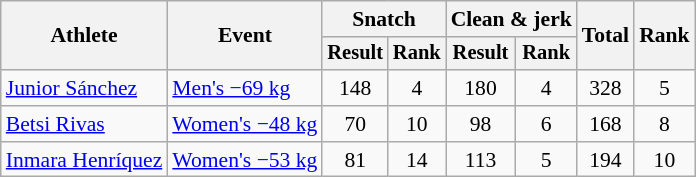<table class="wikitable" style="font-size:90%">
<tr>
<th rowspan="2">Athlete</th>
<th rowspan="2">Event</th>
<th colspan="2">Snatch</th>
<th colspan="2">Clean & jerk</th>
<th rowspan="2">Total</th>
<th rowspan="2">Rank</th>
</tr>
<tr style="font-size:95%">
<th>Result</th>
<th>Rank</th>
<th>Result</th>
<th>Rank</th>
</tr>
<tr align=center>
<td align=left><a href='#'>Junior Sánchez</a></td>
<td align=left><a href='#'>Men's −69 kg</a></td>
<td>148</td>
<td>4</td>
<td>180</td>
<td>4</td>
<td>328</td>
<td>5</td>
</tr>
<tr align=center>
<td align=left><a href='#'>Betsi Rivas</a></td>
<td align=left><a href='#'>Women's −48 kg</a></td>
<td>70</td>
<td>10</td>
<td>98</td>
<td>6</td>
<td>168</td>
<td>8</td>
</tr>
<tr align=center>
<td align=left><a href='#'>Inmara Henríquez</a></td>
<td align=left><a href='#'>Women's −53 kg</a></td>
<td>81</td>
<td>14</td>
<td>113</td>
<td>5</td>
<td>194</td>
<td>10</td>
</tr>
</table>
